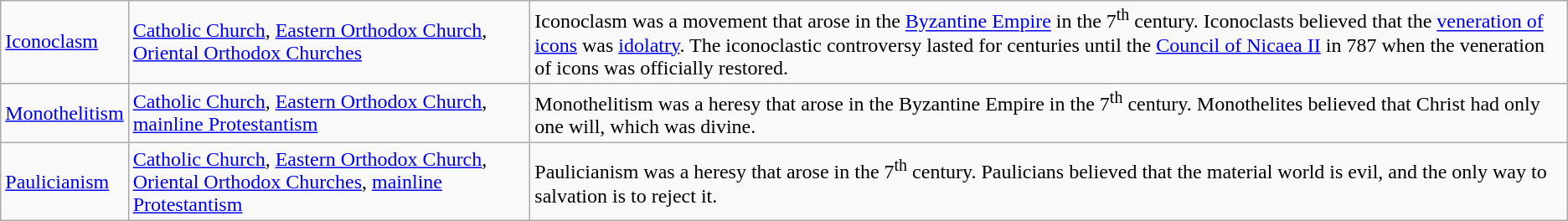<table class="wikitable">
<tr>
<td><a href='#'>Iconoclasm</a></td>
<td><a href='#'>Catholic Church</a>, <a href='#'>Eastern Orthodox Church</a>, <a href='#'>Oriental Orthodox Churches</a></td>
<td>Iconoclasm was a movement that arose in the <a href='#'>Byzantine Empire</a> in the 7<sup>th</sup> century. Iconoclasts believed that the <a href='#'>veneration of icons</a> was <a href='#'>idolatry</a>. The iconoclastic controversy lasted for centuries until the <a href='#'>Council of Nicaea II</a> in 787 when the veneration of icons was officially restored.</td>
</tr>
<tr>
<td><a href='#'>Monothelitism</a></td>
<td><a href='#'>Catholic Church</a>, <a href='#'>Eastern Orthodox Church</a>, <a href='#'>mainline Protestantism</a></td>
<td>Monothelitism was a heresy that arose in the Byzantine Empire in the 7<sup>th</sup> century. Monothelites believed that Christ had only one will, which was divine.</td>
</tr>
<tr>
<td><a href='#'>Paulicianism</a></td>
<td><a href='#'>Catholic Church</a>, <a href='#'>Eastern Orthodox Church</a>, <a href='#'>Oriental Orthodox Churches</a>, <a href='#'>mainline Protestantism</a></td>
<td>Paulicianism was a heresy that arose in the 7<sup>th</sup> century. Paulicians believed that the material world is evil, and the only way to salvation is to reject it.</td>
</tr>
</table>
